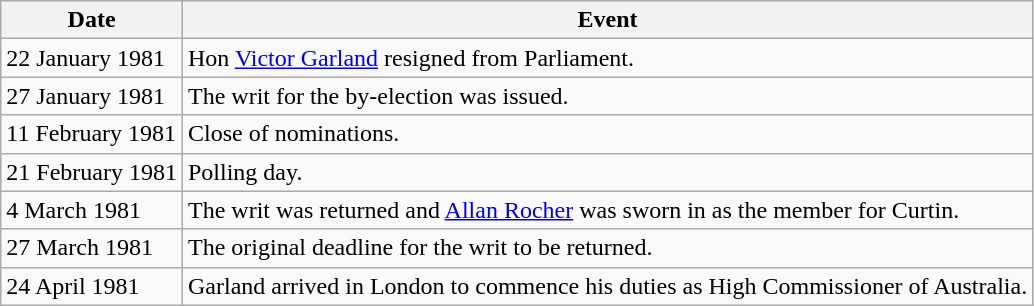<table class="wikitable">
<tr>
<th>Date</th>
<th>Event</th>
</tr>
<tr>
<td>22 January 1981</td>
<td>Hon <a href='#'>Victor Garland</a> resigned from Parliament.</td>
</tr>
<tr>
<td>27 January 1981</td>
<td>The writ for the by-election was issued.</td>
</tr>
<tr>
<td>11 February 1981</td>
<td>Close of nominations.</td>
</tr>
<tr>
<td>21 February 1981</td>
<td>Polling day.</td>
</tr>
<tr>
<td>4 March 1981</td>
<td>The writ was returned and <a href='#'>Allan Rocher</a> was sworn in as the member for Curtin.</td>
</tr>
<tr>
<td>27 March 1981</td>
<td>The original deadline for the writ to be returned.</td>
</tr>
<tr>
<td>24 April 1981</td>
<td>Garland arrived in London to commence his duties as High Commissioner of Australia.</td>
</tr>
</table>
